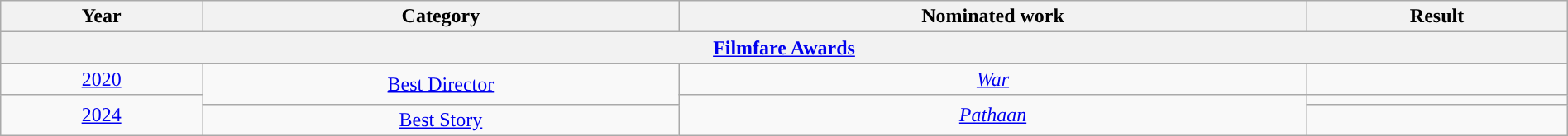<table class="wikitable sortable" style="width: 100%; text-align: center;">
<tr>
<th scope="col">Year</th>
<th scope="col">Category</th>
<th scope="col">Nominated work</th>
<th scope="col">Result</th>
</tr>
<tr>
<th colspan="6" style="background:FFC1CC;"><a href='#'>Filmfare Awards</a></th>
</tr>
<tr>
<td rowspan="1"><a href='#'>2020</a></td>
<td rowspan="2"><a href='#'>Best Director</a></td>
<td rowspan="1"><em><a href='#'>War</a></em></td>
<td></td>
</tr>
<tr>
<td rowspan="2"><a href='#'>2024</a></td>
<td rowspan="2"><em><a href='#'>Pathaan</a></em></td>
<td></td>
</tr>
<tr>
<td><a href='#'>Best Story</a></td>
<td></td>
</tr>
</table>
